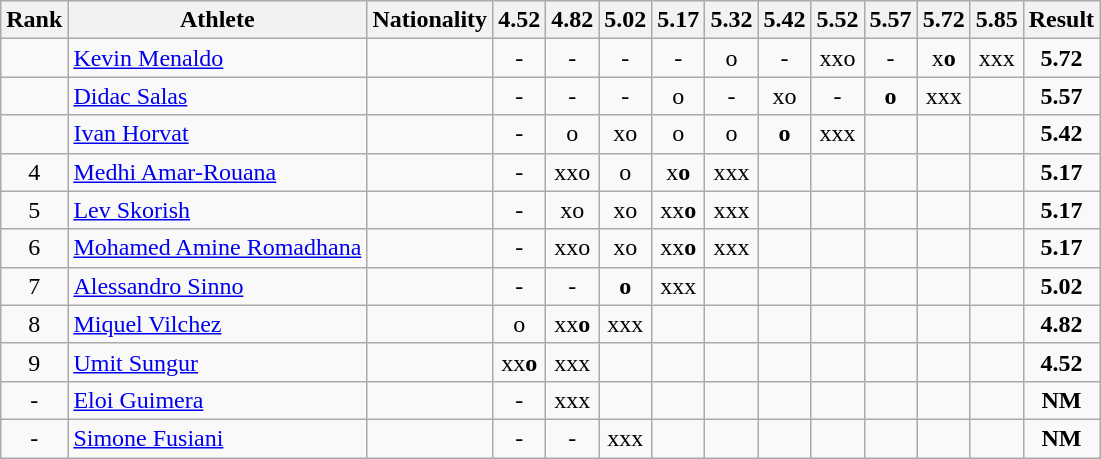<table class="wikitable sortable" style="text-align:center">
<tr>
<th>Rank</th>
<th>Athlete</th>
<th>Nationality</th>
<th>4.52</th>
<th>4.82</th>
<th>5.02</th>
<th>5.17</th>
<th>5.32</th>
<th>5.42</th>
<th>5.52</th>
<th>5.57</th>
<th>5.72</th>
<th>5.85</th>
<th>Result</th>
</tr>
<tr>
<td></td>
<td align="left"><a href='#'>Kevin Menaldo</a></td>
<td align="left"></td>
<td>-</td>
<td>-</td>
<td>-</td>
<td>-</td>
<td>o</td>
<td>-</td>
<td>xxo</td>
<td>-</td>
<td>x<strong>o</strong></td>
<td>xxx</td>
<td><strong>5.72</strong></td>
</tr>
<tr>
<td></td>
<td align="left"><a href='#'>Didac Salas</a></td>
<td align="left"></td>
<td>-</td>
<td>-</td>
<td>-</td>
<td>o</td>
<td>-</td>
<td>xo</td>
<td>-</td>
<td><strong>o</strong></td>
<td>xxx</td>
<td></td>
<td><strong>5.57</strong></td>
</tr>
<tr>
<td></td>
<td align="left"><a href='#'>Ivan Horvat</a></td>
<td align="left"></td>
<td>-</td>
<td>o</td>
<td>xo</td>
<td>o</td>
<td>o</td>
<td><strong>o</strong></td>
<td>xxx</td>
<td></td>
<td></td>
<td></td>
<td><strong>5.42</strong></td>
</tr>
<tr>
<td>4</td>
<td align="left"><a href='#'>Medhi Amar-Rouana</a></td>
<td align="left"></td>
<td>-</td>
<td>xxo</td>
<td>o</td>
<td>x<strong>o</strong></td>
<td>xxx</td>
<td></td>
<td></td>
<td></td>
<td></td>
<td></td>
<td><strong>5.17</strong></td>
</tr>
<tr>
<td>5</td>
<td align="left"><a href='#'>Lev Skorish</a></td>
<td align="left"></td>
<td>-</td>
<td>xo</td>
<td>xo</td>
<td>xx<strong>o</strong></td>
<td>xxx</td>
<td></td>
<td></td>
<td></td>
<td></td>
<td></td>
<td><strong>5.17</strong></td>
</tr>
<tr>
<td>6</td>
<td align="left"><a href='#'>Mohamed Amine Romadhana</a></td>
<td align="left"></td>
<td>-</td>
<td>xxo</td>
<td>xo</td>
<td>xx<strong>o</strong></td>
<td>xxx</td>
<td></td>
<td></td>
<td></td>
<td></td>
<td></td>
<td><strong>5.17</strong></td>
</tr>
<tr>
<td>7</td>
<td align="left"><a href='#'>Alessandro Sinno</a></td>
<td align="left"></td>
<td>-</td>
<td>-</td>
<td><strong>o</strong></td>
<td>xxx</td>
<td></td>
<td></td>
<td></td>
<td></td>
<td></td>
<td></td>
<td><strong>5.02</strong></td>
</tr>
<tr>
<td>8</td>
<td align="left"><a href='#'>Miquel Vilchez</a></td>
<td align="left"></td>
<td>o</td>
<td>xx<strong>o</strong></td>
<td>xxx</td>
<td></td>
<td></td>
<td></td>
<td></td>
<td></td>
<td></td>
<td></td>
<td><strong>4.82</strong></td>
</tr>
<tr>
<td>9</td>
<td align="left"><a href='#'>Umit Sungur</a></td>
<td align="left"></td>
<td>xx<strong>o</strong></td>
<td>xxx</td>
<td></td>
<td></td>
<td></td>
<td></td>
<td></td>
<td></td>
<td></td>
<td></td>
<td><strong>4.52</strong></td>
</tr>
<tr>
<td>-</td>
<td align="left"><a href='#'>Eloi Guimera</a></td>
<td align="left"></td>
<td>-</td>
<td>xxx</td>
<td></td>
<td></td>
<td></td>
<td></td>
<td></td>
<td></td>
<td></td>
<td></td>
<td><strong>NM</strong></td>
</tr>
<tr>
<td>-</td>
<td align="left"><a href='#'>Simone Fusiani</a></td>
<td align="left"></td>
<td>-</td>
<td>-</td>
<td>xxx</td>
<td></td>
<td></td>
<td></td>
<td></td>
<td></td>
<td></td>
<td></td>
<td><strong>NM</strong></td>
</tr>
</table>
